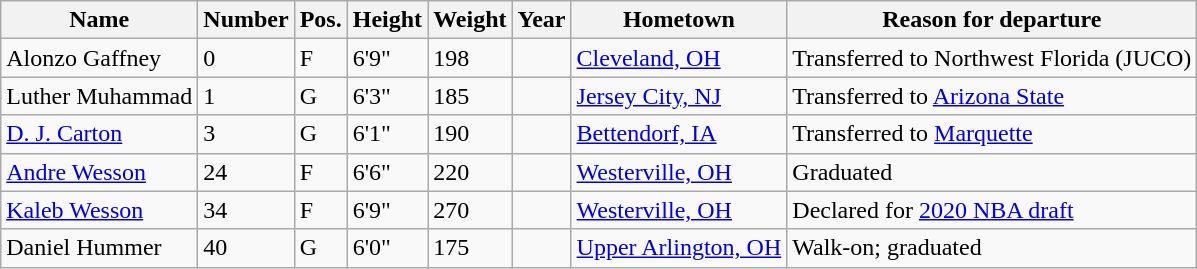<table class="wikitable sortable" border="1">
<tr>
<th>Name</th>
<th>Number</th>
<th>Pos.</th>
<th>Height</th>
<th>Weight</th>
<th>Year</th>
<th>Hometown</th>
<th class="unsortable">Reason for departure</th>
</tr>
<tr>
<td>Alonzo Gaffney</td>
<td>0</td>
<td>F</td>
<td>6'9"</td>
<td>198</td>
<td></td>
<td><a href='#'>Cleveland, OH</a></td>
<td>Transferred to Northwest Florida (JUCO)</td>
</tr>
<tr>
<td>Luther Muhammad</td>
<td>1</td>
<td>G</td>
<td>6'3"</td>
<td>185</td>
<td></td>
<td><a href='#'>Jersey City, NJ</a></td>
<td>Transferred to <a href='#'>Arizona State</a></td>
</tr>
<tr>
<td><a href='#'>D. J. Carton</a></td>
<td>3</td>
<td>G</td>
<td>6'1"</td>
<td>190</td>
<td></td>
<td><a href='#'>Bettendorf, IA</a></td>
<td>Transferred to <a href='#'>Marquette</a></td>
</tr>
<tr>
<td><a href='#'>Andre Wesson</a></td>
<td>24</td>
<td>F</td>
<td>6'6"</td>
<td>220</td>
<td></td>
<td><a href='#'>Westerville, OH</a></td>
<td>Graduated</td>
</tr>
<tr>
<td><a href='#'>Kaleb Wesson</a></td>
<td>34</td>
<td>F</td>
<td>6'9"</td>
<td>270</td>
<td></td>
<td><a href='#'>Westerville, OH</a></td>
<td>Declared for <a href='#'>2020 NBA draft</a></td>
</tr>
<tr>
<td>Daniel Hummer</td>
<td>40</td>
<td>G</td>
<td>6'0"</td>
<td>175</td>
<td></td>
<td><a href='#'>Upper Arlington, OH</a></td>
<td>Walk-on; graduated</td>
</tr>
</table>
